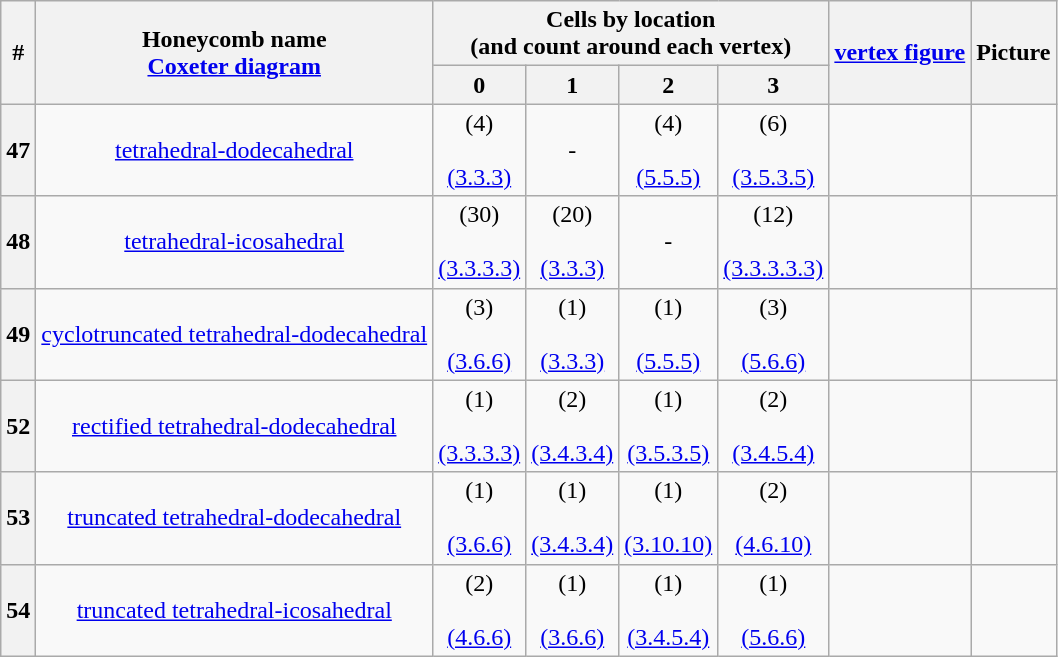<table class="wikitable">
<tr>
<th rowspan=2>#</th>
<th rowspan=2>Honeycomb name<br><a href='#'>Coxeter diagram</a></th>
<th colspan=4>Cells by location<br>(and count around each vertex)</th>
<th rowspan=2><a href='#'>vertex figure</a></th>
<th rowspan=2>Picture</th>
</tr>
<tr>
<th>0<br></th>
<th>1<br></th>
<th>2<br></th>
<th>3<br></th>
</tr>
<tr align=center>
<th>47</th>
<td><a href='#'>tetrahedral-dodecahedral</a><br></td>
<td>(4)<br><br><a href='#'>(3.3.3)</a></td>
<td>-</td>
<td>(4)<br><br><a href='#'>(5.5.5)</a></td>
<td>(6)<br><br><a href='#'>(3.5.3.5)</a></td>
<td></td>
<td></td>
</tr>
<tr align=center>
<th>48</th>
<td><a href='#'>tetrahedral-icosahedral</a><br></td>
<td>(30)<br><br><a href='#'>(3.3.3.3)</a></td>
<td>(20)<br><br><a href='#'>(3.3.3)</a></td>
<td>-</td>
<td>(12)<br><br><a href='#'>(3.3.3.3.3)</a></td>
<td></td>
<td></td>
</tr>
<tr align=center>
<th>49</th>
<td><a href='#'>cyclotruncated tetrahedral-dodecahedral</a><br></td>
<td>(3)<br><br><a href='#'>(3.6.6)</a></td>
<td>(1)<br><br><a href='#'>(3.3.3)</a></td>
<td>(1)<br><br><a href='#'>(5.5.5)</a></td>
<td>(3)<br><br><a href='#'>(5.6.6)</a></td>
<td></td>
<td></td>
</tr>
<tr align=center>
<th>52</th>
<td><a href='#'>rectified tetrahedral-dodecahedral</a><br></td>
<td>(1)<br><br><a href='#'>(3.3.3.3)</a></td>
<td>(2)<br><br><a href='#'>(3.4.3.4)</a></td>
<td>(1)<br><br><a href='#'>(3.5.3.5)</a></td>
<td>(2)<br><br><a href='#'>(3.4.5.4)</a></td>
<td></td>
<td></td>
</tr>
<tr align=center>
<th>53</th>
<td><a href='#'>truncated tetrahedral-dodecahedral</a><br></td>
<td>(1)<br><br><a href='#'>(3.6.6)</a></td>
<td>(1)<br><br><a href='#'>(3.4.3.4)</a></td>
<td>(1)<br><br><a href='#'>(3.10.10)</a></td>
<td>(2)<br><br><a href='#'>(4.6.10)</a></td>
<td></td>
<td></td>
</tr>
<tr align=center>
<th>54</th>
<td><a href='#'>truncated tetrahedral-icosahedral</a><br></td>
<td>(2)<br><br><a href='#'>(4.6.6)</a></td>
<td>(1)<br><br><a href='#'>(3.6.6)</a></td>
<td>(1)<br><br><a href='#'>(3.4.5.4)</a></td>
<td>(1)<br><br><a href='#'>(5.6.6)</a></td>
<td></td>
<td></td>
</tr>
</table>
